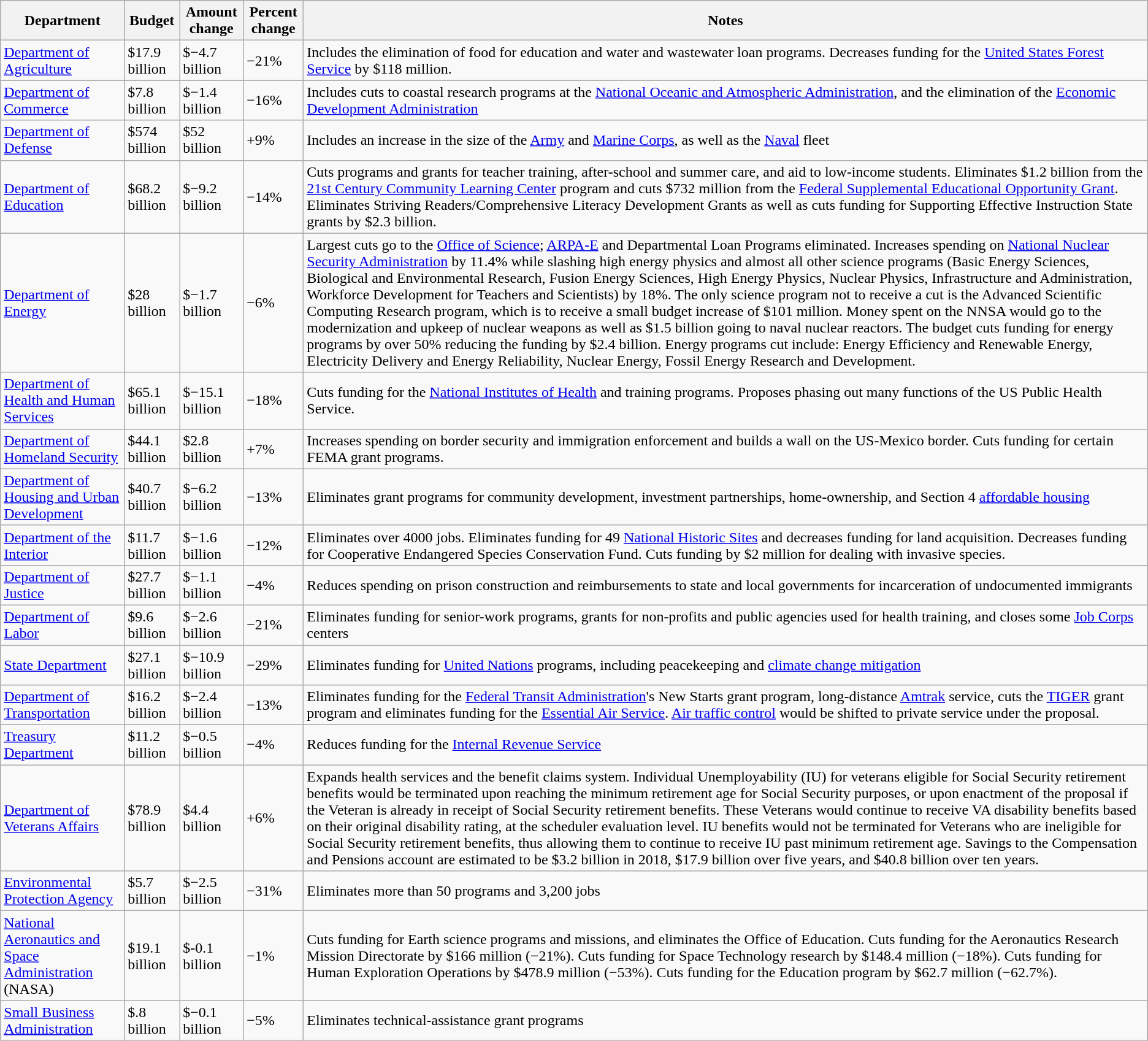<table class="wikitable sortable">
<tr>
<th>Department</th>
<th>Budget</th>
<th>Amount change</th>
<th>Percent change</th>
<th>Notes</th>
</tr>
<tr>
<td><a href='#'>Department of Agriculture</a></td>
<td>$17.9 billion</td>
<td>$−4.7 billion</td>
<td>−21%</td>
<td>Includes the elimination of food for education and water and wastewater loan programs. Decreases funding for the <a href='#'>United States Forest Service</a> by $118 million.</td>
</tr>
<tr>
<td><a href='#'>Department of Commerce</a></td>
<td>$7.8 billion</td>
<td>$−1.4 billion</td>
<td>−16%</td>
<td>Includes cuts to coastal research programs at the <a href='#'>National Oceanic and Atmospheric Administration</a>, and the elimination of the <a href='#'>Economic Development Administration</a></td>
</tr>
<tr>
<td><a href='#'>Department of Defense</a></td>
<td>$574 billion</td>
<td>$52 billion</td>
<td>+9%</td>
<td>Includes an increase in the size of the <a href='#'>Army</a> and <a href='#'>Marine Corps</a>, as well as the <a href='#'>Naval</a> fleet</td>
</tr>
<tr>
<td><a href='#'>Department of Education</a></td>
<td>$68.2 billion</td>
<td>$−9.2 billion</td>
<td>−14%</td>
<td>Cuts programs and grants for teacher training, after-school and summer care, and aid to low-income students. Eliminates $1.2 billion from the <a href='#'>21st Century Community Learning Center</a> program and cuts $732 million from the <a href='#'>Federal Supplemental Educational Opportunity Grant</a>. Eliminates Striving Readers/Comprehensive Literacy Development Grants as well as cuts funding for Supporting Effective Instruction State grants by $2.3 billion.</td>
</tr>
<tr>
<td><a href='#'>Department of Energy</a></td>
<td>$28 billion</td>
<td>$−1.7 billion</td>
<td>−6%</td>
<td>Largest cuts go to the <a href='#'>Office of Science</a>; <a href='#'>ARPA-E</a> and Departmental Loan Programs eliminated. Increases spending on <a href='#'>National Nuclear Security Administration</a> by 11.4% while slashing high energy physics and almost all other science programs (Basic Energy Sciences, Biological and Environmental Research, Fusion Energy Sciences, High Energy Physics, Nuclear Physics, Infrastructure and Administration, Workforce Development for Teachers and Scientists) by 18%. The only science program not to receive a cut is the Advanced Scientific Computing Research program, which is to receive a small budget increase of $101 million. Money spent on the NNSA would go to the modernization and upkeep of nuclear weapons as well as $1.5 billion going to naval nuclear reactors. The budget cuts funding for energy programs by over 50% reducing the funding by $2.4 billion. Energy programs cut include: Energy Efficiency and Renewable Energy, Electricity Delivery and Energy Reliability, Nuclear Energy, Fossil Energy Research and Development.</td>
</tr>
<tr>
<td><a href='#'>Department of Health and Human Services</a></td>
<td>$65.1 billion</td>
<td>$−15.1 billion</td>
<td>−18%</td>
<td>Cuts funding for the <a href='#'>National Institutes of Health</a> and training programs. Proposes phasing out many functions of the US Public Health Service.</td>
</tr>
<tr>
<td><a href='#'>Department of Homeland Security</a></td>
<td>$44.1 billion</td>
<td>$2.8 billion</td>
<td>+7%</td>
<td>Increases spending on border security and immigration enforcement and builds a wall on the US-Mexico border. Cuts funding for certain FEMA grant programs.</td>
</tr>
<tr>
<td><a href='#'>Department of Housing and Urban Development</a></td>
<td>$40.7 billion</td>
<td>$−6.2 billion</td>
<td>−13%</td>
<td>Eliminates grant programs for community development, investment partnerships, home-ownership, and Section 4 <a href='#'>affordable housing</a></td>
</tr>
<tr>
<td><a href='#'>Department of the Interior</a></td>
<td>$11.7 billion</td>
<td>$−1.6 billion</td>
<td>−12%</td>
<td>Eliminates over 4000 jobs. Eliminates funding for 49 <a href='#'>National Historic Sites</a> and decreases funding for land acquisition. Decreases funding for Cooperative Endangered Species Conservation Fund. Cuts funding by $2 million for dealing with invasive species.</td>
</tr>
<tr>
<td><a href='#'>Department of Justice</a></td>
<td>$27.7 billion</td>
<td>$−1.1 billion</td>
<td>−4%</td>
<td>Reduces spending on prison construction and reimbursements to state and local governments for incarceration of undocumented immigrants</td>
</tr>
<tr>
<td><a href='#'>Department of Labor</a></td>
<td>$9.6 billion</td>
<td>$−2.6 billion</td>
<td>−21%</td>
<td>Eliminates funding for senior-work programs, grants for non-profits and public agencies used for health training, and closes some <a href='#'>Job Corps</a> centers</td>
</tr>
<tr>
<td><a href='#'>State Department</a></td>
<td>$27.1 billion</td>
<td>$−10.9 billion</td>
<td>−29%</td>
<td>Eliminates funding for <a href='#'>United Nations</a> programs, including peacekeeping and <a href='#'>climate change mitigation</a></td>
</tr>
<tr>
<td><a href='#'>Department of Transportation</a></td>
<td>$16.2 billion</td>
<td>$−2.4 billion</td>
<td>−13%</td>
<td>Eliminates funding for the <a href='#'>Federal Transit Administration</a>'s New Starts grant program, long-distance <a href='#'>Amtrak</a> service, cuts the <a href='#'>TIGER</a> grant program and eliminates funding for the <a href='#'>Essential Air Service</a>. <a href='#'>Air traffic control</a> would be shifted to private service under the proposal.</td>
</tr>
<tr>
<td><a href='#'>Treasury Department</a></td>
<td>$11.2 billion</td>
<td>$−0.5 billion</td>
<td>−4%</td>
<td>Reduces funding for the <a href='#'>Internal Revenue Service</a></td>
</tr>
<tr>
<td><a href='#'>Department of Veterans Affairs</a></td>
<td>$78.9 billion</td>
<td>$4.4 billion</td>
<td>+6%</td>
<td>Expands health services and the benefit claims system. Individual Unemployability (IU) for veterans eligible for Social Security retirement benefits would be terminated upon reaching the minimum retirement age for Social Security purposes, or upon enactment of the proposal if the Veteran is already in receipt of Social Security retirement benefits. These Veterans would continue to receive VA disability benefits based on their original disability rating, at the scheduler evaluation level. IU benefits would not be terminated for Veterans who are ineligible for Social Security retirement benefits, thus allowing them to continue to receive IU past minimum retirement age. Savings to the Compensation and Pensions account are estimated to be $3.2 billion in 2018, $17.9 billion over five years, and $40.8 billion over ten years.</td>
</tr>
<tr>
<td><a href='#'>Environmental Protection Agency</a></td>
<td>$5.7 billion</td>
<td>$−2.5 billion</td>
<td>−31%</td>
<td>Eliminates more than 50 programs and 3,200 jobs</td>
</tr>
<tr>
<td><a href='#'>National Aeronautics and Space Administration</a> (NASA)</td>
<td>$19.1 billion</td>
<td>$-0.1 billion</td>
<td>−1%</td>
<td>Cuts funding for Earth science programs and missions, and eliminates the Office of Education. Cuts funding for the Aeronautics Research Mission Directorate by $166 million (−21%). Cuts funding for Space Technology research by $148.4 million (−18%). Cuts funding for Human Exploration Operations by $478.9 million (−53%). Cuts funding for the Education program by $62.7 million (−62.7%).</td>
</tr>
<tr>
<td><a href='#'>Small Business Administration</a></td>
<td>$.8 billion</td>
<td>$−0.1 billion</td>
<td>−5%</td>
<td>Eliminates technical-assistance grant programs</td>
</tr>
</table>
